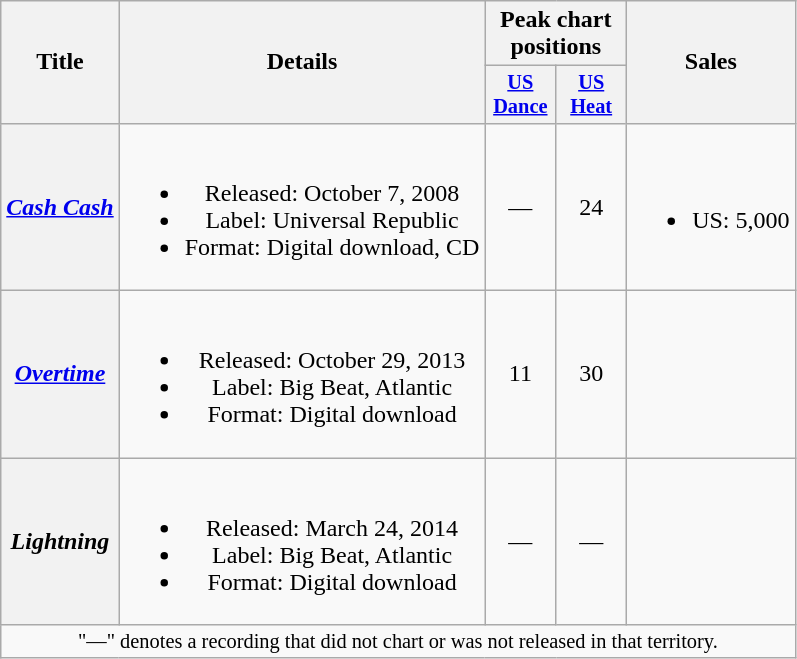<table class="wikitable plainrowheaders" style="text-align:center;">
<tr>
<th scope="col" rowspan="2">Title</th>
<th scope="col" rowspan="2">Details</th>
<th scope="col" colspan="2">Peak chart positions</th>
<th scope="col" rowspan="2">Sales</th>
</tr>
<tr>
<th scope="col" style="width:3em;font-size:85%;"><a href='#'>US<br>Dance</a><br></th>
<th scope="col" style="width:3em;font-size:85%;"><a href='#'>US<br>Heat</a><br></th>
</tr>
<tr>
<th scope="row"><em><a href='#'>Cash Cash</a></em></th>
<td><br><ul><li>Released: October 7, 2008</li><li>Label: Universal Republic</li><li>Format: Digital download, CD</li></ul></td>
<td>—</td>
<td>24</td>
<td><br><ul><li>US: 5,000</li></ul></td>
</tr>
<tr>
<th scope="row"><em><a href='#'>Overtime</a></em></th>
<td><br><ul><li>Released: October 29, 2013</li><li>Label: Big Beat, Atlantic</li><li>Format: Digital download</li></ul></td>
<td>11</td>
<td>30</td>
<td></td>
</tr>
<tr>
<th scope="row"><em>Lightning</em></th>
<td><br><ul><li>Released: March 24, 2014</li><li>Label: Big Beat, Atlantic</li><li>Format: Digital download</li></ul></td>
<td>—</td>
<td>—</td>
<td></td>
</tr>
<tr>
<td colspan="6" style="font-size:85%">"—" denotes a recording that did not chart or was not released in that territory.</td>
</tr>
</table>
